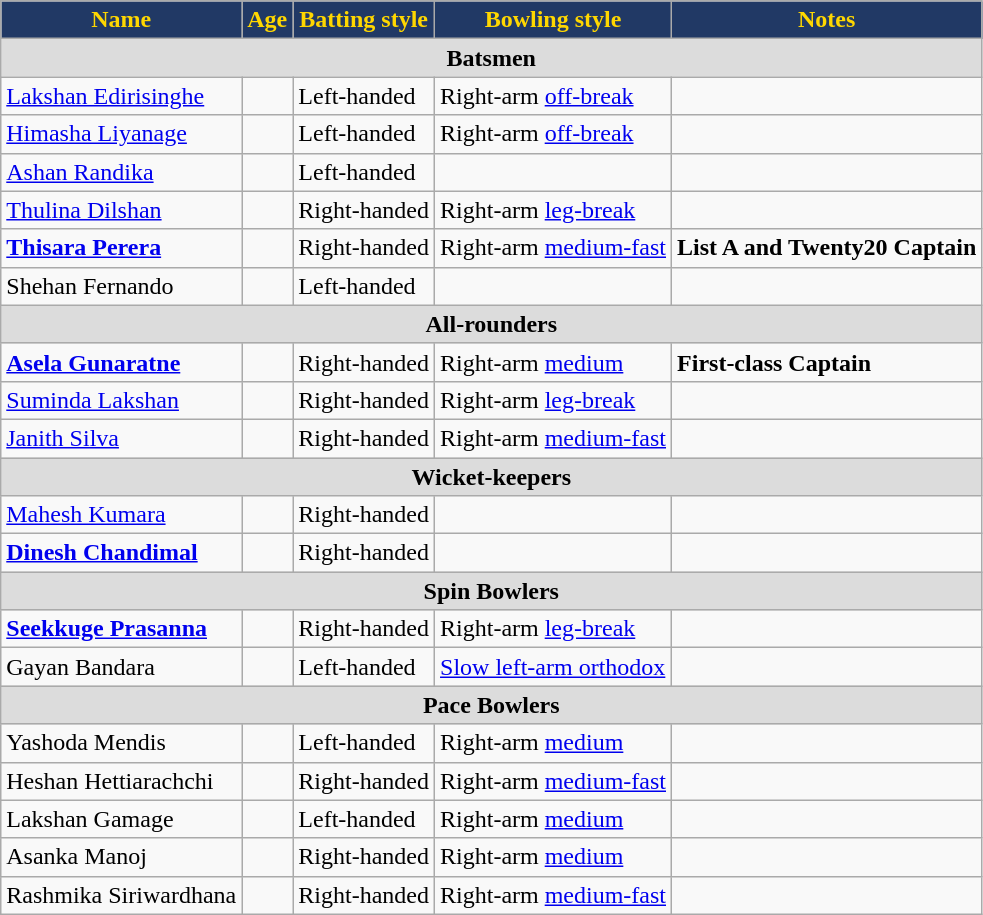<table class="wikitable" style="font-size:100%;">
<tr>
<th style="background:#213965; color:gold" align=centre>Name</th>
<th style="background:#213965; color:gold" align=centre>Age</th>
<th style="background:#213965; color:gold" align=centre>Batting style</th>
<th style="background:#213965; color:gold" align=centre>Bowling style</th>
<th style="background:#213965; color:gold" align=centre>Notes</th>
</tr>
<tr>
<th colspan="5" style="background: #DCDCDC" align="right">Batsmen</th>
</tr>
<tr>
<td><a href='#'>Lakshan Edirisinghe</a></td>
<td></td>
<td>Left-handed</td>
<td>Right-arm <a href='#'>off-break</a></td>
<td></td>
</tr>
<tr>
<td><a href='#'>Himasha Liyanage</a></td>
<td></td>
<td>Left-handed</td>
<td>Right-arm <a href='#'>off-break</a></td>
<td></td>
</tr>
<tr>
<td><a href='#'>Ashan Randika</a></td>
<td></td>
<td>Left-handed</td>
<td></td>
<td></td>
</tr>
<tr>
<td><a href='#'>Thulina Dilshan</a></td>
<td></td>
<td>Right-handed</td>
<td>Right-arm <a href='#'>leg-break</a></td>
<td></td>
</tr>
<tr>
<td><strong><a href='#'>Thisara Perera</a></strong></td>
<td></td>
<td>Right-handed</td>
<td>Right-arm <a href='#'>medium-fast</a></td>
<td><strong>List A and Twenty20 Captain</strong></td>
</tr>
<tr>
<td>Shehan Fernando</td>
<td></td>
<td>Left-handed</td>
<td></td>
<td></td>
</tr>
<tr>
<th colspan="5" style="background: #DCDCDC" align="right">All-rounders</th>
</tr>
<tr>
<td><strong><a href='#'>Asela Gunaratne</a></strong></td>
<td></td>
<td>Right-handed</td>
<td>Right-arm <a href='#'>medium</a></td>
<td><strong>First-class Captain</strong></td>
</tr>
<tr>
<td><a href='#'>Suminda Lakshan</a></td>
<td></td>
<td>Right-handed</td>
<td>Right-arm <a href='#'>leg-break</a></td>
<td></td>
</tr>
<tr>
<td><a href='#'>Janith Silva</a></td>
<td></td>
<td>Right-handed</td>
<td>Right-arm <a href='#'>medium-fast</a></td>
<td></td>
</tr>
<tr>
<th colspan="5" style="background: #DCDCDC" align="right">Wicket-keepers</th>
</tr>
<tr>
<td><a href='#'>Mahesh Kumara</a></td>
<td></td>
<td>Right-handed</td>
<td></td>
<td></td>
</tr>
<tr>
<td><strong><a href='#'>Dinesh Chandimal</a></strong></td>
<td></td>
<td>Right-handed</td>
<td></td>
<td></td>
</tr>
<tr>
<th colspan="5" style="background: #DCDCDC" align="right">Spin Bowlers</th>
</tr>
<tr>
<td><strong><a href='#'>Seekkuge Prasanna</a></strong></td>
<td></td>
<td>Right-handed</td>
<td>Right-arm <a href='#'>leg-break</a></td>
<td></td>
</tr>
<tr>
<td>Gayan Bandara</td>
<td></td>
<td>Left-handed</td>
<td><a href='#'>Slow left-arm orthodox</a></td>
<td></td>
</tr>
<tr>
<th colspan="5" style="background: #DCDCDC" align="right">Pace Bowlers</th>
</tr>
<tr>
<td>Yashoda Mendis</td>
<td></td>
<td>Left-handed</td>
<td>Right-arm <a href='#'>medium</a></td>
<td></td>
</tr>
<tr>
<td>Heshan Hettiarachchi</td>
<td></td>
<td>Right-handed</td>
<td>Right-arm <a href='#'>medium-fast</a></td>
<td></td>
</tr>
<tr>
<td>Lakshan Gamage</td>
<td></td>
<td>Left-handed</td>
<td>Right-arm <a href='#'>medium</a></td>
<td></td>
</tr>
<tr>
<td>Asanka Manoj</td>
<td></td>
<td>Right-handed</td>
<td>Right-arm <a href='#'>medium</a></td>
<td></td>
</tr>
<tr>
<td>Rashmika Siriwardhana</td>
<td></td>
<td>Right-handed</td>
<td>Right-arm <a href='#'>medium-fast</a></td>
<td></td>
</tr>
</table>
